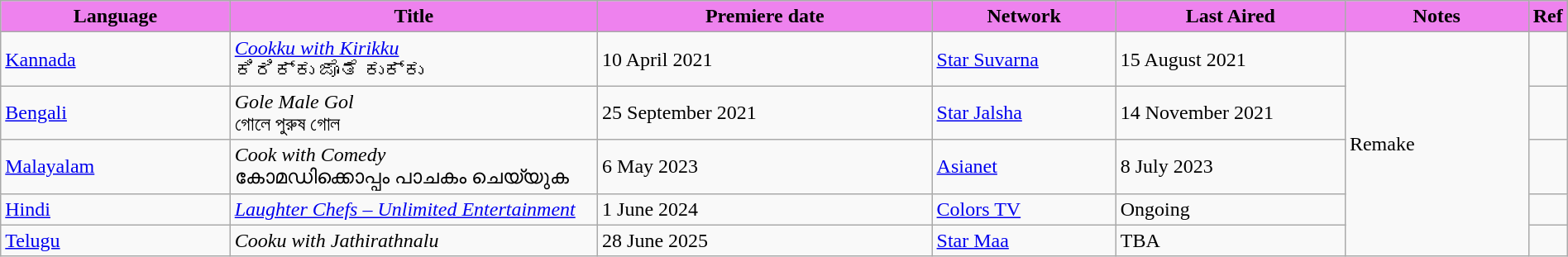<table class="wikitable" style="width: 100%; margin-right: 0;">
<tr style="color:black">
<th style="background:Violet; width:15%;">Language</th>
<th style="background:Violet; width:24%;">Title</th>
<th style="background:Violet; width:22%;">Premiere date</th>
<th style="background:Violet; width:12%;">Network</th>
<th style="background:Violet; width:15%;">Last Aired</th>
<th style="background:Violet; width:15%;">Notes</th>
<th style="background:Violet; width:15%;">Ref</th>
</tr>
<tr>
<td><a href='#'>Kannada</a></td>
<td><em><a href='#'>Cookku with Kirikku</a></em> <br> ಕಿರಿಕ್ಕು ಜೊತೆ ಕುಕ್ಕು</td>
<td>10 April 2021</td>
<td><a href='#'>Star Suvarna</a></td>
<td>15 August 2021</td>
<td rowspan="5">Remake</td>
<td></td>
</tr>
<tr>
<td><a href='#'>Bengali</a></td>
<td><em>Gole Male Gol</em> <br> গোলে পুরুষ গোল</td>
<td>25 September 2021</td>
<td><a href='#'>Star Jalsha</a></td>
<td>14 November 2021</td>
<td></td>
</tr>
<tr>
<td><a href='#'>Malayalam</a></td>
<td><em>Cook with Comedy</em> <br> കോമഡിക്കൊപ്പം പാചകം ചെയ്യുക</td>
<td>6 May 2023</td>
<td><a href='#'>Asianet</a></td>
<td>8 July 2023</td>
<td></td>
</tr>
<tr>
<td><a href='#'>Hindi</a></td>
<td><em><a href='#'>Laughter Chefs – Unlimited Entertainment</a></em></td>
<td>1 June 2024</td>
<td><a href='#'>Colors TV</a></td>
<td>Ongoing</td>
<td></td>
</tr>
<tr>
<td><a href='#'>Telugu</a></td>
<td><em>Cooku with Jathirathnalu</em></td>
<td>28 June 2025</td>
<td><a href='#'>Star Maa</a></td>
<td>TBA</td>
<td></td>
</tr>
</table>
